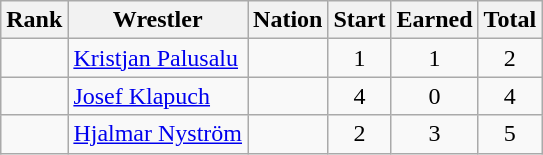<table class="wikitable sortable" style="text-align:center;">
<tr>
<th>Rank</th>
<th>Wrestler</th>
<th>Nation</th>
<th>Start</th>
<th>Earned</th>
<th>Total</th>
</tr>
<tr>
<td></td>
<td align=left><a href='#'>Kristjan Palusalu</a></td>
<td align=left></td>
<td>1</td>
<td>1</td>
<td>2</td>
</tr>
<tr>
<td></td>
<td align=left><a href='#'>Josef Klapuch</a></td>
<td align=left></td>
<td>4</td>
<td>0</td>
<td>4</td>
</tr>
<tr>
<td></td>
<td align=left><a href='#'>Hjalmar Nyström</a></td>
<td align=left></td>
<td>2</td>
<td>3</td>
<td>5</td>
</tr>
</table>
